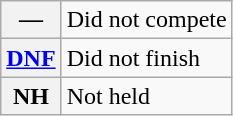<table class="wikitable">
<tr>
<th scope="row">—</th>
<td>Did not compete</td>
</tr>
<tr>
<th scope="row"><a href='#'>DNF</a></th>
<td>Did not finish</td>
</tr>
<tr>
<th scope="row">NH</th>
<td>Not held</td>
</tr>
</table>
